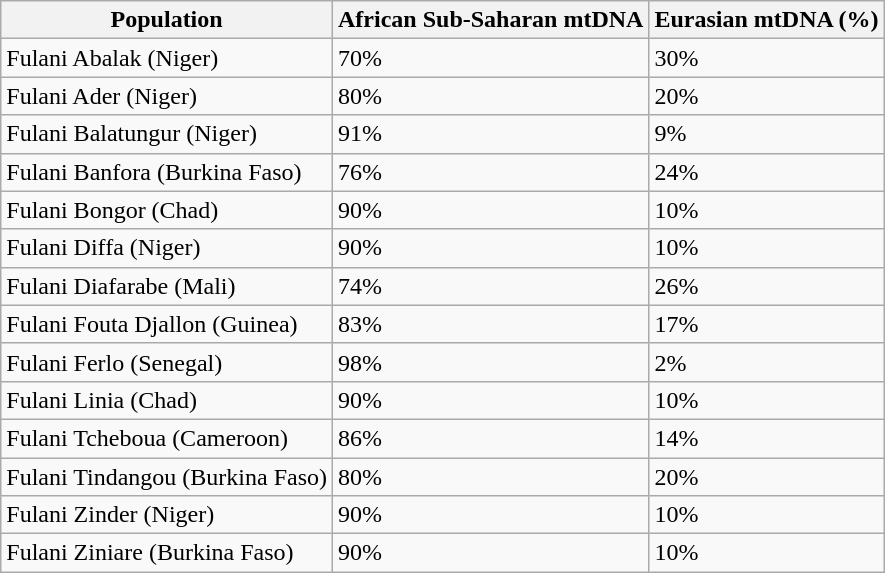<table class="wikitable sortable">
<tr>
<th>Population</th>
<th>African Sub-Saharan mtDNA</th>
<th>Eurasian mtDNA (%)</th>
</tr>
<tr>
<td>Fulani Abalak (Niger)</td>
<td>70%</td>
<td>30%</td>
</tr>
<tr>
<td>Fulani Ader (Niger)</td>
<td>80%</td>
<td>20%</td>
</tr>
<tr>
<td>Fulani Balatungur (Niger)</td>
<td>91%</td>
<td>9%</td>
</tr>
<tr>
<td>Fulani Banfora (Burkina Faso)</td>
<td>76%</td>
<td>24%</td>
</tr>
<tr>
<td>Fulani Bongor (Chad)</td>
<td>90%</td>
<td>10%</td>
</tr>
<tr>
<td>Fulani Diffa (Niger)</td>
<td>90%</td>
<td>10%</td>
</tr>
<tr>
<td>Fulani Diafarabe (Mali)</td>
<td>74%</td>
<td>26%</td>
</tr>
<tr>
<td>Fulani Fouta Djallon (Guinea)</td>
<td>83%</td>
<td>17%</td>
</tr>
<tr>
<td>Fulani Ferlo (Senegal)</td>
<td>98%</td>
<td>2%</td>
</tr>
<tr>
<td>Fulani Linia (Chad)</td>
<td>90%</td>
<td>10%</td>
</tr>
<tr>
<td>Fulani Tcheboua (Cameroon)</td>
<td>86%</td>
<td>14%</td>
</tr>
<tr>
<td>Fulani Tindangou (Burkina Faso)</td>
<td>80%</td>
<td>20%</td>
</tr>
<tr>
<td>Fulani Zinder (Niger)</td>
<td>90%</td>
<td>10%</td>
</tr>
<tr>
<td>Fulani Ziniare (Burkina Faso)</td>
<td>90%</td>
<td>10%</td>
</tr>
</table>
